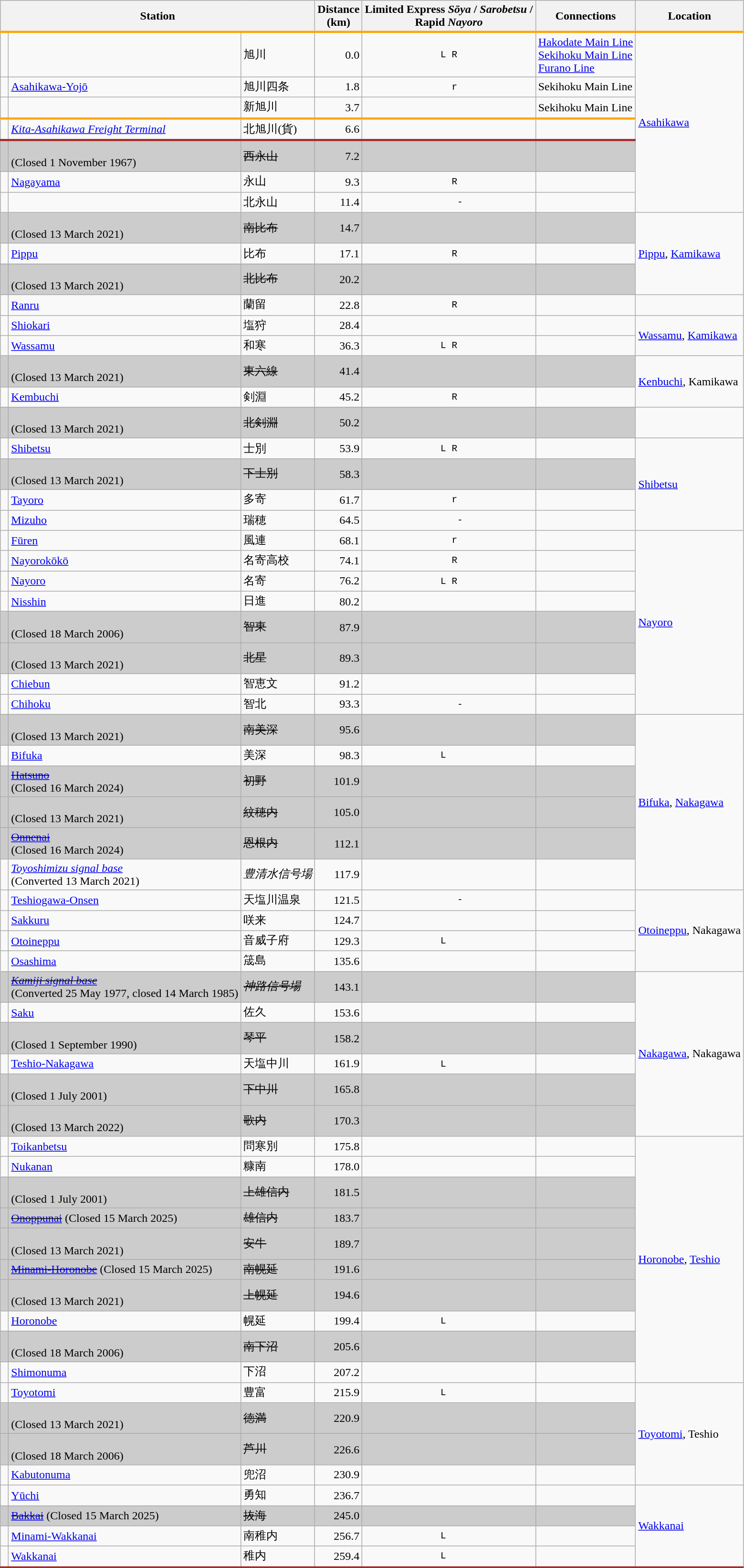<table class="wikitable">
<tr>
<th colspan="3">Station</th>
<th>Distance<br>(km)</th>
<th>Limited Express <em>Sōya</em> / <em>Sarobetsu</em> /<br>Rapid <em>Nayoro</em></th>
<th>Connections</th>
<th>Location</th>
</tr>
<tr style="border-top:orange solid 3px;">
<td></td>
<td></td>
<td>旭川</td>
<td style="text-align:right">0.0</td>
<td style="text-align:center; font-family:monospace">L R</td>
<td> <a href='#'>Hakodate Main Line</a><br> <a href='#'>Sekihoku Main Line</a><br> <a href='#'>Furano Line</a></td>
<td rowspan="7"><a href='#'>Asahikawa</a></td>
</tr>
<tr>
<td></td>
<td><a href='#'>Asahikawa-Yojō</a></td>
<td>旭川四条</td>
<td style="text-align:right">1.8</td>
<td style="text-align:center; font-family:monospace">  r</td>
<td> Sekihoku Main Line</td>
</tr>
<tr>
<td></td>
<td></td>
<td>新旭川</td>
<td style="text-align:right">3.7</td>
<td style="text-align:center; font-family:monospace">   </td>
<td> Sekihoku Main Line</td>
</tr>
<tr style="border-top:orange solid 3px;">
<td> </td>
<td><em><a href='#'>Kita-Asahikawa Freight Terminal</a></em></td>
<td>北旭川(貨)</td>
<td style="text-align:right">6.6</td>
<td style="text-align:center; font-family:monospace">   </td>
</tr>
<tr style="border-top:brown solid 3px;background-color:#CCC;"|>
<td></td>
<td><s> </s> <br> (Closed 1 November 1967)</td>
<td><s>西永山</s></td>
<td style="text-align:right">7.2</td>
<td></td>
<td></td>
</tr>
<tr>
<td></td>
<td><a href='#'>Nagayama</a></td>
<td>永山</td>
<td style="text-align:right">9.3</td>
<td style="text-align:center; font-family:monospace">  R</td>
<td></td>
</tr>
<tr>
<td></td>
<td></td>
<td>北永山</td>
<td style="text-align:right">11.4</td>
<td style="text-align:center; font-family:monospace">    -</td>
</tr>
<tr>
<td style="background-color:#CCC;"></td>
<td style="background-color:#CCC;"><s></s><br>(Closed 13 March 2021)</td>
<td style="background-color:#CCC;"><s>南比布</s></td>
<td style="background-color:#CCC;text-align:right">14.7</td>
<td style="background-color:#CCC;"></td>
<td style="background-color:#CCC;"></td>
<td rowspan="4"><a href='#'>Pippu</a>, <a href='#'>Kamikawa</a></td>
</tr>
<tr>
<td></td>
<td><a href='#'>Pippu</a></td>
<td>比布</td>
<td style="text-align:right">17.1</td>
<td style="text-align:center; font-family:monospace">  R</td>
<td></td>
</tr>
<tr>
</tr>
<tr style="background-color:#CCC;"|>
<td></td>
<td><s> </s> <br> (Closed 13 March 2021)</td>
<td><s>北比布</s></td>
<td style="text-align:right">20.2</td>
<td style="text-align:center; font-family:monospace"> </td>
<td></td>
</tr>
<tr>
<td></td>
<td><a href='#'>Ranru</a></td>
<td>蘭留</td>
<td style="text-align:right">22.8</td>
<td style="text-align:center; font-family:monospace">  R</td>
<td></td>
</tr>
<tr>
<td></td>
<td><a href='#'>Shiokari</a></td>
<td>塩狩</td>
<td style="text-align:right">28.4</td>
<td style="text-align:center; font-family:monospace">   </td>
<td></td>
<td rowspan="2"><a href='#'>Wassamu</a>, <a href='#'>Kamikawa</a></td>
</tr>
<tr>
<td></td>
<td><a href='#'>Wassamu</a></td>
<td>和寒</td>
<td style="text-align:right">36.3</td>
<td style="text-align:center; font-family:monospace">L R</td>
<td></td>
</tr>
<tr>
<td style="background-color:#CCC;"></td>
<td style="background-color:#CCC;"><s></s><br>(Closed 13 March 2021)</td>
<td style="background-color:#CCC;"><s>東六線</s></td>
<td style="background-color:#CCC;text-align:right">41.4</td>
<td style="background-color:#CCC;"></td>
<td style="background-color:#CCC;"></td>
<td rowspan="3"><a href='#'>Kenbuchi</a>, Kamikawa</td>
</tr>
<tr>
<td></td>
<td><a href='#'>Kembuchi</a></td>
<td>剣淵</td>
<td style="text-align:right">45.2</td>
<td style="text-align:center; font-family:monospace">  R</td>
<td></td>
</tr>
<tr>
</tr>
<tr style="background-color:#CCC;"|>
<td></td>
<td><s> </s> <br>(Closed 13 March 2021)</td>
<td><s>北剣淵</s></td>
<td style="text-align:right">50.2</td>
<td></td>
<td></td>
</tr>
<tr>
<td></td>
<td><a href='#'>Shibetsu</a></td>
<td>士別</td>
<td style="text-align:right">53.9</td>
<td style="text-align:center; font-family:monospace">L R</td>
<td></td>
<td rowspan="4"><a href='#'>Shibetsu</a></td>
</tr>
<tr style="background-color:#CCC;"|>
<td></td>
<td><s> </s> <br>(Closed 13 March 2021)</td>
<td><s>下士別</s></td>
<td style="text-align:right">58.3</td>
<td></td>
<td></td>
</tr>
<tr>
<td></td>
<td><a href='#'>Tayoro</a></td>
<td>多寄</td>
<td style="text-align:right">61.7</td>
<td style="text-align:center; font-family:monospace">  r</td>
<td></td>
</tr>
<tr>
<td></td>
<td><a href='#'>Mizuho</a></td>
<td>瑞穂</td>
<td style="text-align:right">64.5</td>
<td style="text-align:center; font-family:monospace">    -</td>
<td></td>
</tr>
<tr>
<td></td>
<td><a href='#'>Fūren</a></td>
<td>風連</td>
<td style="text-align:right">68.1</td>
<td style="text-align:center; font-family:monospace">  r</td>
<td></td>
<td rowspan="8"><a href='#'>Nayoro</a></td>
</tr>
<tr>
<td></td>
<td><a href='#'>Nayorokōkō</a></td>
<td>名寄高校</td>
<td style="text-align:right">74.1</td>
<td style="text-align:center; font-family:monospace">  R</td>
<td></td>
</tr>
<tr>
<td></td>
<td><a href='#'>Nayoro</a></td>
<td>名寄</td>
<td style="text-align:right">76.2</td>
<td style="text-align:center; font-family:monospace">L R</td>
<td></td>
</tr>
<tr>
<td></td>
<td><a href='#'>Nisshin</a></td>
<td>日進</td>
<td style="text-align:right">80.2</td>
<td style="text-align:center; font-family:monospace">   </td>
<td></td>
</tr>
<tr style="background-color:#CCC;"|>
<td></td>
<td><s> </s> <br>(Closed 18 March 2006)</td>
<td><s>智東</s></td>
<td style="text-align:right">87.9</td>
<td></td>
<td></td>
</tr>
<tr style="background-color:#CCC;"|>
<td></td>
<td><s> </s> <br>(Closed 13 March 2021)</td>
<td><s>北星</s></td>
<td style="text-align:right">89.3</td>
<td></td>
<td></td>
</tr>
<tr>
<td></td>
<td><a href='#'>Chiebun</a></td>
<td>智恵文</td>
<td style="text-align:right">91.2</td>
<td style="text-align:center; font-family:monospace">   </td>
</tr>
<tr>
<td></td>
<td><a href='#'>Chihoku</a></td>
<td>智北</td>
<td style="text-align:right">93.3</td>
<td style="text-align:center; font-family:monospace">    -</td>
<td></td>
</tr>
<tr>
<td style="background-color:#CCC;"></td>
<td style="background-color:#CCC;"><s></s><br>(Closed 13 March 2021)</td>
<td style="background-color:#CCC;"><s>南美深</s></td>
<td style="background-color:#CCC;text-align:right">95.6</td>
<td style="background-color:#CCC;"></td>
<td style="background-color:#CCC;"></td>
<td rowspan="6"><a href='#'>Bifuka</a>, <a href='#'>Nakagawa</a></td>
</tr>
<tr>
<td></td>
<td><a href='#'>Bifuka</a></td>
<td>美深</td>
<td style="text-align:right">98.3</td>
<td style="text-align:center; font-family:monospace">L  </td>
<td></td>
</tr>
<tr style="background-color:#CCC;"|>
<td></td>
<td><s><a href='#'>Hatsuno</a></s> <br>(Closed 16 March 2024)</td>
<td><s>初野</s></td>
<td style="text-align:right">101.9</td>
<td style="text-align:center; font-family:monospace">   </td>
<td></td>
</tr>
<tr style="background-color:#CCC;"|>
<td></td>
<td><s> </s> <br>(Closed 13 March 2021)</td>
<td><s>紋穂内</s></td>
<td style="text-align:right">105.0</td>
<td></td>
<td></td>
</tr>
<tr style="background-color:#CCC;"|>
<td></td>
<td><s><a href='#'>Onnenai</a></s> <br>(Closed 16 March 2024)</td>
<td><s>恩根内</s></td>
<td style="text-align:right">112.1</td>
<td style="text-align:center; font-family:monospace">   </td>
<td></td>
</tr>
<tr |>
<td></td>
<td><em><a href='#'>Toyoshimizu signal base</a></em> <br>(Converted 13 March 2021)</td>
<td><em>豊清水信号場</em></td>
<td style="text-align:right">117.9</td>
<td></td>
<td></td>
</tr>
<tr>
<td></td>
<td><a href='#'>Teshiogawa-Onsen</a></td>
<td>天塩川温泉</td>
<td style="text-align:right">121.5</td>
<td style="text-align:center; font-family:monospace">    -</td>
<td></td>
<td rowspan="4"><a href='#'>Otoineppu</a>, Nakagawa</td>
</tr>
<tr>
<td></td>
<td><a href='#'>Sakkuru</a></td>
<td>咲来</td>
<td style="text-align:right">124.7</td>
<td style="text-align:center; font-family:monospace">   </td>
<td></td>
</tr>
<tr>
<td></td>
<td><a href='#'>Otoineppu</a></td>
<td>音威子府</td>
<td style="text-align:right">129.3</td>
<td style="text-align:center; font-family:monospace">L  </td>
<td></td>
</tr>
<tr>
<td></td>
<td><a href='#'>Osashima</a></td>
<td>筬島</td>
<td style="text-align:right">135.6</td>
<td style="text-align:center; font-family:monospace">   </td>
<td></td>
</tr>
<tr>
<td style="background-color:#CCC;"></td>
<td style="background-color:#CCC;"><s><em><a href='#'>Kamiji signal base</a></em></s><br>(Converted 25 May 1977, closed 14 March 1985)</td>
<td style="background-color:#CCC;"><s><em>神路信号場</em></s></td>
<td style="background-color:#CCC;text-align:right">143.1</td>
<td style="background-color:#CCC;"></td>
<td style="background-color:#CCC;"></td>
<td rowspan="6"><a href='#'>Nakagawa</a>, Nakagawa</td>
</tr>
<tr>
<td></td>
<td><a href='#'>Saku</a></td>
<td>佐久</td>
<td style="text-align:right">153.6</td>
<td style="text-align:center; font-family:monospace">   </td>
<td></td>
</tr>
<tr style="background-color:#CCC;"|>
<td></td>
<td><s> </s> <br>(Closed 1 September 1990)</td>
<td><s>琴平</s></td>
<td style="text-align:right">158.2</td>
<td></td>
<td></td>
</tr>
<tr>
<td></td>
<td><a href='#'>Teshio-Nakagawa</a></td>
<td>天塩中川</td>
<td style="text-align:right">161.9</td>
<td style="text-align:center; font-family:monospace">L  </td>
<td></td>
</tr>
<tr style="background-color:#CCC;"|>
<td></td>
<td><s> </s> <br>(Closed 1 July 2001)</td>
<td><s>下中川</s></td>
<td style="text-align:right">165.8</td>
<td></td>
<td></td>
</tr>
<tr style="background-color:#CCC;"|>
<td></td>
<td><s> </s> <br>(Closed 13 March 2022)</td>
<td><s>歌内</s></td>
<td style="text-align:right">170.3</td>
<td></td>
<td></td>
</tr>
<tr>
<td></td>
<td><a href='#'>Toikanbetsu</a></td>
<td>問寒別</td>
<td style="text-align:right">175.8</td>
<td style="text-align:center; font-family:monospace">   </td>
<td></td>
<td rowspan="10"><a href='#'>Horonobe</a>, <a href='#'>Teshio</a></td>
</tr>
<tr>
<td></td>
<td><a href='#'>Nukanan</a></td>
<td>糠南</td>
<td style="text-align:right">178.0</td>
<td style="text-align:center; font-family:monospace">   </td>
<td></td>
</tr>
<tr style="background-color:#CCC;"|>
<td></td>
<td><s> </s> <br>(Closed 1 July 2001)</td>
<td><s>上雄信内</s></td>
<td style="text-align:right">181.5</td>
<td></td>
<td></td>
</tr>
<tr style="background-color:#CCC;"|>
<td></td>
<td><s><a href='#'>Onoppunai</a></s> (Closed 15 March 2025)</td>
<td><s>雄信内</s></td>
<td style="text-align:right">183.7</td>
<td style="text-align:center; font-family:monospace">   </td>
<td></td>
</tr>
<tr style="background-color:#CCC;"|>
<td></td>
<td><s> </s> <br>(Closed 13 March 2021)</td>
<td><s>安牛</s></td>
<td style="text-align:right">189.7</td>
<td></td>
<td></td>
</tr>
<tr style="background-color:#CCC;"|>
<td></td>
<td><s><a href='#'>Minami-Horonobe</a></s> (Closed 15 March 2025)</td>
<td><s>南幌延</s></td>
<td style="text-align:right">191.6</td>
<td style="text-align:center; font-family:monospace">   </td>
<td></td>
</tr>
<tr style="background-color:#CCC;"|>
<td></td>
<td><s> </s> <br>(Closed 13 March 2021)</td>
<td><s>上幌延</s></td>
<td style="text-align:right">194.6</td>
<td></td>
<td></td>
</tr>
<tr>
<td></td>
<td><a href='#'>Horonobe</a></td>
<td>幌延</td>
<td style="text-align:right">199.4</td>
<td style="text-align:center; font-family:monospace">L  </td>
<td></td>
</tr>
<tr style="background-color:#CCC;"|>
<td></td>
<td><s> </s> <br>(Closed 18 March 2006)</td>
<td><s>南下沼</s></td>
<td style="text-align:right">205.6</td>
<td></td>
<td></td>
</tr>
<tr>
<td></td>
<td><a href='#'>Shimonuma</a></td>
<td>下沼</td>
<td style="text-align:right">207.2</td>
<td style="text-align:center; font-family:monospace">   </td>
<td></td>
</tr>
<tr>
<td></td>
<td><a href='#'>Toyotomi</a></td>
<td>豊富</td>
<td style="text-align:right">215.9</td>
<td style="text-align:center; font-family:monospace">L  </td>
<td></td>
<td rowspan="4"><a href='#'>Toyotomi</a>, Teshio</td>
</tr>
<tr style="background-color:#CCC;"|>
<td></td>
<td><s> </s> <br>(Closed 13 March 2021)</td>
<td><s>徳満</s></td>
<td style="text-align:right">220.9</td>
<td></td>
<td></td>
</tr>
<tr style="background-color:#CCC;"|>
<td></td>
<td><s></s> <br>(Closed 18 March 2006)</td>
<td><s>芦川</s></td>
<td style="text-align:right">226.6</td>
<td></td>
<td></td>
</tr>
<tr>
<td></td>
<td><a href='#'>Kabutonuma</a></td>
<td>兜沼</td>
<td style="text-align:right">230.9</td>
<td style="text-align:center; font-family:monospace">   </td>
<td></td>
</tr>
<tr>
<td></td>
<td><a href='#'>Yūchi</a></td>
<td>勇知</td>
<td style="text-align:right">236.7</td>
<td style="text-align:center; font-family:monospace">   </td>
<td></td>
<td rowspan="4"><a href='#'>Wakkanai</a></td>
</tr>
<tr style="background-color:#CCC;"|>
<td></td>
<td><s><a href='#'>Bakkai</a></s> (Closed 15 March 2025)</td>
<td><s>抜海</s></td>
<td style="text-align:right">245.0</td>
<td style="text-align:center; font-family:monospace">   </td>
<td></td>
</tr>
<tr>
<td></td>
<td><a href='#'>Minami-Wakkanai</a></td>
<td>南稚内</td>
<td style="text-align:right">256.7</td>
<td style="text-align:center; font-family:monospace">L  </td>
<td></td>
</tr>
<tr style="border-bottom:brown solid 3px;">
<td></td>
<td><a href='#'>Wakkanai</a></td>
<td>稚内</td>
<td style="text-align:right">259.4</td>
<td style="text-align:center; font-family:monospace">L  </td>
<td></td>
</tr>
</table>
